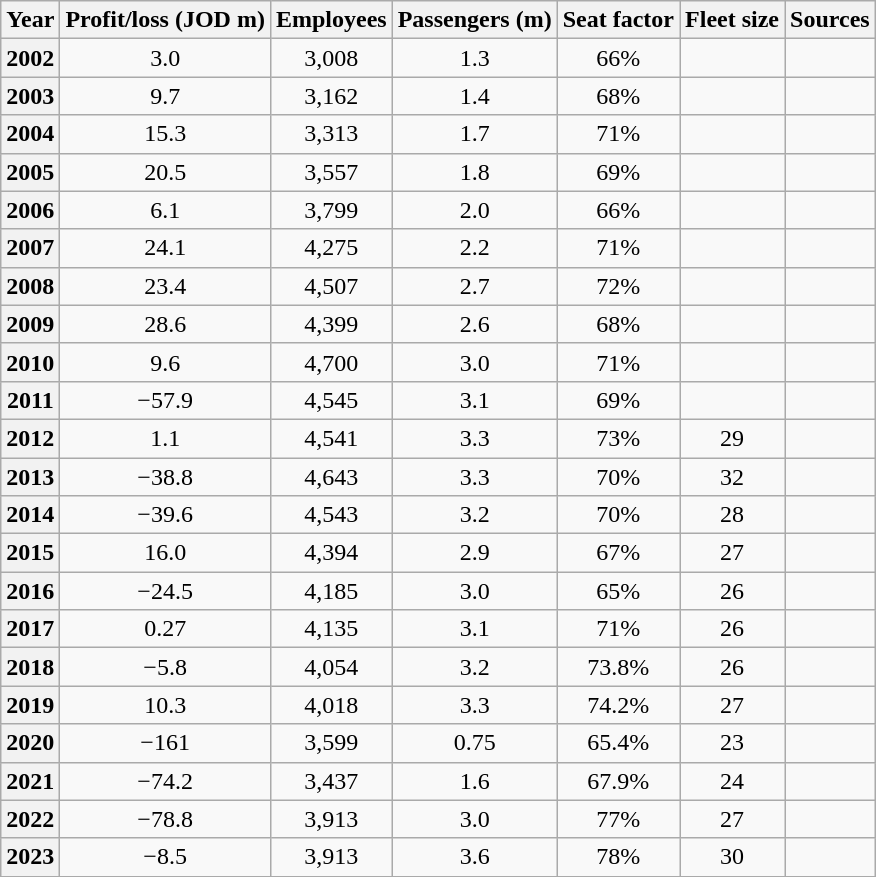<table class="wikitable sortable" style="margin:1em auto;text-align:center">
<tr>
<th>Year</th>
<th>Profit/loss (JOD m)</th>
<th>Employees</th>
<th>Passengers (m)</th>
<th>Seat factor</th>
<th>Fleet size</th>
<th>Sources</th>
</tr>
<tr>
<th>2002</th>
<td>3.0</td>
<td>3,008</td>
<td>1.3</td>
<td>66%</td>
<td></td>
<td></td>
</tr>
<tr>
<th>2003</th>
<td>9.7</td>
<td>3,162</td>
<td>1.4</td>
<td>68%</td>
<td></td>
<td></td>
</tr>
<tr>
<th>2004</th>
<td>15.3</td>
<td>3,313</td>
<td>1.7</td>
<td>71%</td>
<td></td>
<td></td>
</tr>
<tr>
<th>2005</th>
<td>20.5</td>
<td>3,557</td>
<td>1.8</td>
<td>69%</td>
<td></td>
<td></td>
</tr>
<tr>
<th>2006</th>
<td>6.1</td>
<td>3,799</td>
<td>2.0</td>
<td>66%</td>
<td></td>
<td></td>
</tr>
<tr>
<th>2007</th>
<td>24.1</td>
<td>4,275</td>
<td>2.2</td>
<td>71%</td>
<td></td>
<td></td>
</tr>
<tr>
<th>2008</th>
<td>23.4</td>
<td>4,507</td>
<td>2.7</td>
<td>72%</td>
<td></td>
<td></td>
</tr>
<tr>
<th>2009</th>
<td>28.6</td>
<td>4,399</td>
<td>2.6</td>
<td>68%</td>
<td></td>
<td></td>
</tr>
<tr>
<th>2010</th>
<td>9.6</td>
<td>4,700</td>
<td>3.0</td>
<td>71%</td>
<td></td>
<td></td>
</tr>
<tr>
<th>2011</th>
<td><span>−57.9</span></td>
<td>4,545</td>
<td>3.1</td>
<td>69%</td>
<td></td>
<td></td>
</tr>
<tr>
<th>2012</th>
<td>1.1</td>
<td>4,541</td>
<td>3.3</td>
<td>73%</td>
<td>29</td>
<td></td>
</tr>
<tr>
<th>2013</th>
<td><span>−38.8</span></td>
<td>4,643</td>
<td>3.3</td>
<td>70%</td>
<td>32</td>
<td></td>
</tr>
<tr>
<th>2014</th>
<td><span>−39.6</span></td>
<td>4,543</td>
<td>3.2</td>
<td>70%</td>
<td>28</td>
<td></td>
</tr>
<tr>
<th>2015</th>
<td>16.0</td>
<td>4,394</td>
<td>2.9</td>
<td>67%</td>
<td>27</td>
<td></td>
</tr>
<tr>
<th>2016</th>
<td><span>−24.5</span></td>
<td>4,185</td>
<td>3.0</td>
<td>65%</td>
<td>26</td>
<td></td>
</tr>
<tr>
<th>2017</th>
<td>0.27</td>
<td>4,135</td>
<td>3.1</td>
<td>71%</td>
<td>26</td>
<td></td>
</tr>
<tr>
<th>2018</th>
<td><span>−5.8</span></td>
<td>4,054</td>
<td>3.2</td>
<td>73.8%</td>
<td>26</td>
<td></td>
</tr>
<tr>
<th>2019</th>
<td>10.3</td>
<td>4,018</td>
<td>3.3</td>
<td>74.2%</td>
<td>27</td>
<td></td>
</tr>
<tr>
<th>2020</th>
<td><span>−161</span></td>
<td>3,599</td>
<td>0.75</td>
<td>65.4%</td>
<td>23</td>
<td></td>
</tr>
<tr>
<th>2021</th>
<td><span>−74.2</span></td>
<td>3,437</td>
<td>1.6</td>
<td>67.9%</td>
<td>24</td>
<td></td>
</tr>
<tr>
<th>2022</th>
<td><span>−78.8</span></td>
<td>3,913</td>
<td>3.0</td>
<td>77%</td>
<td>27</td>
<td></td>
</tr>
<tr>
<th>2023</th>
<td><span>−8.5</span></td>
<td>3,913</td>
<td>3.6</td>
<td>78%</td>
<td>30</td>
<td></td>
</tr>
<tr>
</tr>
</table>
